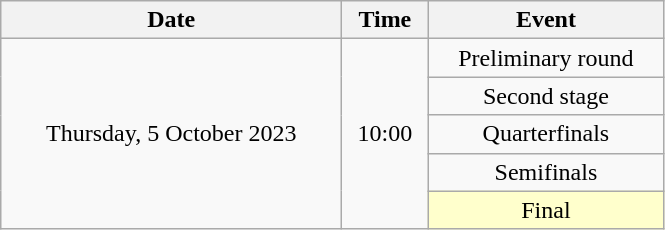<table class = "wikitable" style="text-align:center;">
<tr>
<th width=220>Date</th>
<th width=50>Time</th>
<th width=150>Event</th>
</tr>
<tr>
<td rowspan=5>Thursday, 5 October 2023</td>
<td rowspan=5>10:00</td>
<td>Preliminary round</td>
</tr>
<tr>
<td>Second stage</td>
</tr>
<tr>
<td>Quarterfinals</td>
</tr>
<tr>
<td>Semifinals</td>
</tr>
<tr>
<td bgcolor=ffffcc>Final</td>
</tr>
</table>
